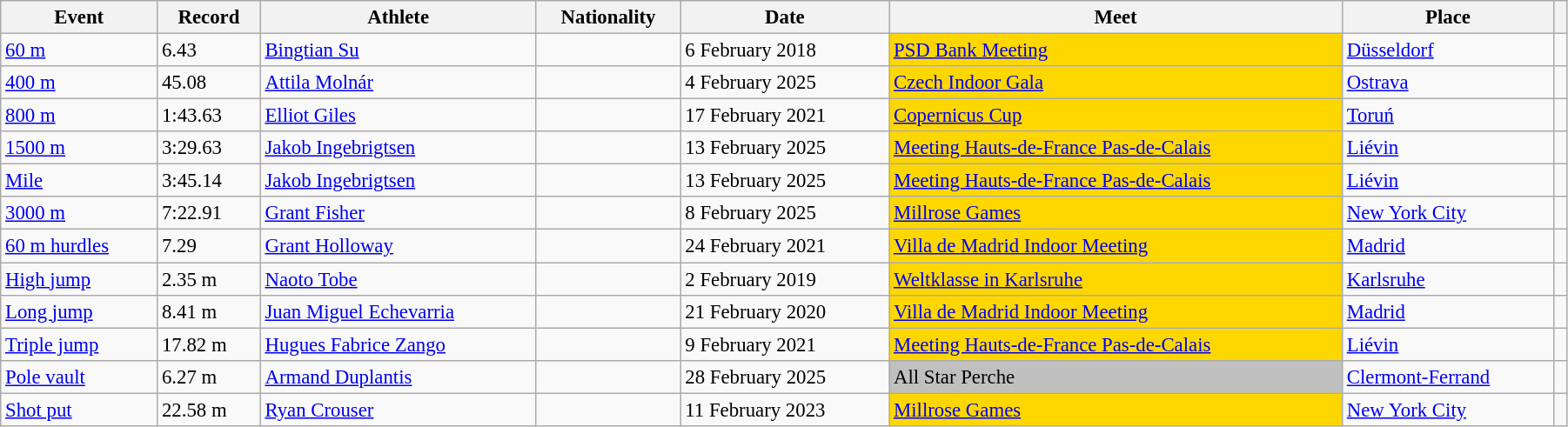<table class="wikitable" style="font-size:95%; width: 95%">
<tr>
<th>Event</th>
<th>Record</th>
<th>Athlete</th>
<th>Nationality</th>
<th>Date</th>
<th>Meet</th>
<th>Place</th>
<th></th>
</tr>
<tr>
<td><a href='#'>60 m</a></td>
<td>6.43</td>
<td><a href='#'>Bingtian Su</a></td>
<td></td>
<td>6 February 2018</td>
<td bgcolor="gold"><a href='#'>PSD Bank Meeting</a></td>
<td><a href='#'>Düsseldorf</a></td>
<td></td>
</tr>
<tr>
<td><a href='#'>400 m</a></td>
<td>45.08</td>
<td><a href='#'>Attila Molnár</a></td>
<td></td>
<td>4 February 2025</td>
<td bgcolor="gold"><a href='#'>Czech Indoor Gala</a></td>
<td><a href='#'>Ostrava</a></td>
<td></td>
</tr>
<tr>
<td><a href='#'>800 m</a></td>
<td>1:43.63</td>
<td><a href='#'>Elliot Giles</a></td>
<td></td>
<td>17 February 2021</td>
<td bgcolor="gold"><a href='#'>Copernicus Cup</a></td>
<td><a href='#'>Toruń</a></td>
<td></td>
</tr>
<tr>
<td><a href='#'>1500 m</a></td>
<td>3:29.63</td>
<td><a href='#'>Jakob Ingebrigtsen</a></td>
<td></td>
<td>13 February 2025</td>
<td bgcolor="gold"><a href='#'>Meeting Hauts-de-France Pas-de-Calais</a></td>
<td><a href='#'>Liévin</a></td>
<td></td>
</tr>
<tr>
<td><a href='#'>Mile</a></td>
<td>3:45.14</td>
<td><a href='#'>Jakob Ingebrigtsen</a></td>
<td></td>
<td>13 February 2025</td>
<td bgcolor="gold"><a href='#'>Meeting Hauts-de-France Pas-de-Calais</a></td>
<td><a href='#'>Liévin</a></td>
<td></td>
</tr>
<tr>
<td><a href='#'>3000 m</a></td>
<td>7:22.91</td>
<td><a href='#'>Grant Fisher</a></td>
<td></td>
<td>8 February 2025</td>
<td bgcolor="gold"><a href='#'>Millrose Games</a></td>
<td><a href='#'>New York City</a></td>
<td></td>
</tr>
<tr>
<td><a href='#'>60 m hurdles</a></td>
<td>7.29</td>
<td><a href='#'>Grant Holloway</a></td>
<td></td>
<td>24 February 2021</td>
<td bgcolor="gold"><a href='#'>Villa de Madrid Indoor Meeting</a></td>
<td><a href='#'>Madrid</a></td>
<td></td>
</tr>
<tr>
<td><a href='#'>High jump</a></td>
<td>2.35 m</td>
<td><a href='#'>Naoto Tobe</a></td>
<td></td>
<td>2 February 2019</td>
<td bgcolor="gold"><a href='#'>Weltklasse in Karlsruhe</a></td>
<td><a href='#'>Karlsruhe</a></td>
<td></td>
</tr>
<tr>
<td><a href='#'>Long jump</a></td>
<td>8.41 m</td>
<td><a href='#'>Juan Miguel Echevarria</a></td>
<td></td>
<td>21 February 2020</td>
<td bgcolor="gold"><a href='#'>Villa de Madrid Indoor Meeting</a></td>
<td><a href='#'>Madrid</a></td>
<td></td>
</tr>
<tr>
<td><a href='#'>Triple jump</a></td>
<td>17.82 m</td>
<td><a href='#'>Hugues Fabrice Zango</a></td>
<td></td>
<td>9 February 2021</td>
<td bgcolor="gold"><a href='#'>Meeting Hauts-de-France Pas-de-Calais</a></td>
<td><a href='#'>Liévin</a></td>
<td></td>
</tr>
<tr>
<td><a href='#'>Pole vault</a></td>
<td>6.27 m</td>
<td><a href='#'>Armand Duplantis</a></td>
<td></td>
<td>28 February 2025</td>
<td bgcolor="silver">All Star Perche</td>
<td><a href='#'>Clermont-Ferrand</a></td>
<td></td>
</tr>
<tr>
<td><a href='#'>Shot put</a></td>
<td>22.58 m</td>
<td><a href='#'>Ryan Crouser</a></td>
<td></td>
<td>11 February 2023</td>
<td bgcolor="gold"><a href='#'>Millrose Games</a></td>
<td><a href='#'>New York City</a></td>
<td></td>
</tr>
</table>
